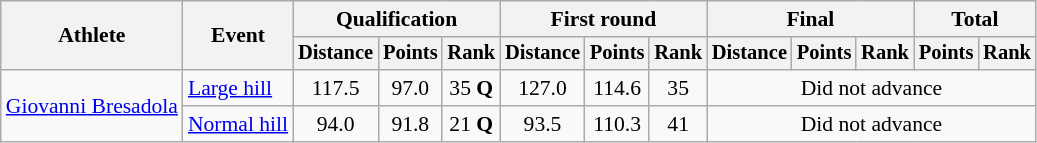<table class="wikitable" style="font-size:90%">
<tr>
<th rowspan=2>Athlete</th>
<th rowspan=2>Event</th>
<th colspan=3>Qualification</th>
<th colspan=3>First round</th>
<th colspan=3>Final</th>
<th colspan=2>Total</th>
</tr>
<tr style="font-size:95%">
<th>Distance</th>
<th>Points</th>
<th>Rank</th>
<th>Distance</th>
<th>Points</th>
<th>Rank</th>
<th>Distance</th>
<th>Points</th>
<th>Rank</th>
<th>Points</th>
<th>Rank</th>
</tr>
<tr align=center>
<td align=left rowspan=2><a href='#'>Giovanni Bresadola</a></td>
<td align=left><a href='#'>Large hill</a></td>
<td>117.5</td>
<td>97.0</td>
<td>35 <strong>Q</strong></td>
<td>127.0</td>
<td>114.6</td>
<td>35</td>
<td colspan="5">Did not advance</td>
</tr>
<tr align=center>
<td align=left><a href='#'>Normal hill</a></td>
<td>94.0</td>
<td>91.8</td>
<td>21 <strong>Q</strong></td>
<td>93.5</td>
<td>110.3</td>
<td>41</td>
<td colspan="5">Did not advance</td>
</tr>
</table>
